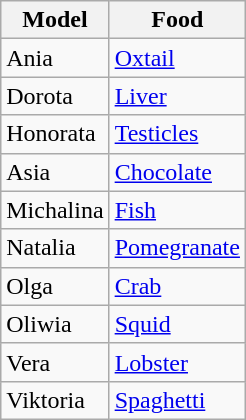<table class="wikitable">
<tr>
<th>Model</th>
<th>Food</th>
</tr>
<tr>
<td>Ania</td>
<td><a href='#'>Oxtail</a></td>
</tr>
<tr>
<td>Dorota</td>
<td><a href='#'>Liver</a></td>
</tr>
<tr>
<td>Honorata</td>
<td><a href='#'>Testicles</a></td>
</tr>
<tr>
<td>Asia</td>
<td><a href='#'>Chocolate</a></td>
</tr>
<tr>
<td>Michalina</td>
<td><a href='#'>Fish</a></td>
</tr>
<tr>
<td>Natalia</td>
<td><a href='#'>Pomegranate</a></td>
</tr>
<tr>
<td>Olga</td>
<td><a href='#'>Crab</a></td>
</tr>
<tr>
<td>Oliwia</td>
<td><a href='#'>Squid</a></td>
</tr>
<tr>
<td>Vera</td>
<td><a href='#'>Lobster</a></td>
</tr>
<tr>
<td>Viktoria</td>
<td><a href='#'>Spaghetti</a></td>
</tr>
</table>
